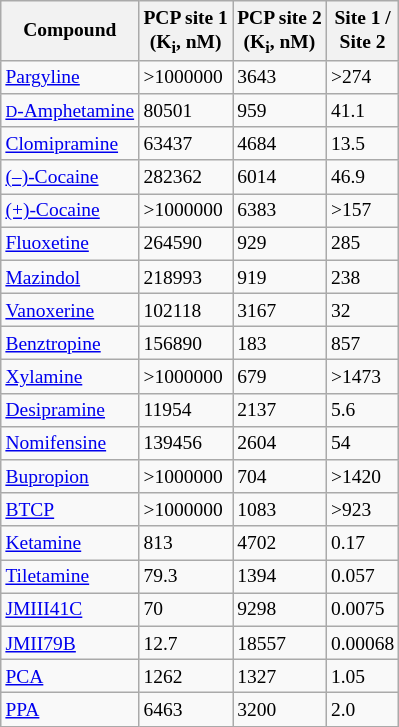<table class="wikitable sortable" style="font-size:small;">
<tr>
<th>Compound</th>
<th>PCP site 1<br>(K<sub>i</sub>, nM)</th>
<th>PCP site 2<br>(K<sub>i</sub>, nM)</th>
<th>Site 1 /<br>Site 2</th>
</tr>
<tr>
<td><a href='#'>Pargyline</a></td>
<td>>1000000</td>
<td>3643</td>
<td>>274</td>
</tr>
<tr>
<td><a href='#'><small>D</small>-Amphetamine</a></td>
<td>80501</td>
<td>959</td>
<td>41.1</td>
</tr>
<tr>
<td><a href='#'>Clomipramine</a></td>
<td>63437</td>
<td>4684</td>
<td>13.5</td>
</tr>
<tr>
<td><a href='#'>(–)-Cocaine</a></td>
<td>282362</td>
<td>6014</td>
<td>46.9</td>
</tr>
<tr>
<td><a href='#'>(+)-Cocaine</a></td>
<td>>1000000</td>
<td>6383</td>
<td>>157</td>
</tr>
<tr>
<td><a href='#'>Fluoxetine</a></td>
<td>264590</td>
<td>929</td>
<td>285</td>
</tr>
<tr>
<td><a href='#'>Mazindol</a></td>
<td>218993</td>
<td>919</td>
<td>238</td>
</tr>
<tr>
<td><a href='#'>Vanoxerine</a></td>
<td>102118</td>
<td>3167</td>
<td>32</td>
</tr>
<tr>
<td><a href='#'>Benztropine</a></td>
<td>156890</td>
<td>183</td>
<td>857</td>
</tr>
<tr>
<td><a href='#'>Xylamine</a></td>
<td>>1000000</td>
<td>679</td>
<td>>1473</td>
</tr>
<tr>
<td><a href='#'>Desipramine</a></td>
<td>11954</td>
<td>2137</td>
<td>5.6</td>
</tr>
<tr>
<td><a href='#'>Nomifensine</a></td>
<td>139456</td>
<td>2604</td>
<td>54</td>
</tr>
<tr>
<td><a href='#'>Bupropion</a></td>
<td>>1000000</td>
<td>704</td>
<td>>1420</td>
</tr>
<tr>
<td><a href='#'>BTCP</a></td>
<td>>1000000</td>
<td>1083</td>
<td>>923</td>
</tr>
<tr>
<td><a href='#'>Ketamine</a></td>
<td>813</td>
<td>4702</td>
<td>0.17</td>
</tr>
<tr>
<td><a href='#'>Tiletamine</a></td>
<td>79.3</td>
<td>1394</td>
<td>0.057</td>
</tr>
<tr>
<td><a href='#'>JMIII41C</a></td>
<td>70</td>
<td>9298</td>
<td>0.0075</td>
</tr>
<tr>
<td><a href='#'>JMII79B</a></td>
<td>12.7</td>
<td>18557</td>
<td>0.00068</td>
</tr>
<tr>
<td><a href='#'>PCA</a></td>
<td>1262</td>
<td>1327</td>
<td>1.05</td>
</tr>
<tr>
<td><a href='#'>PPA</a></td>
<td>6463</td>
<td>3200</td>
<td>2.0</td>
</tr>
</table>
